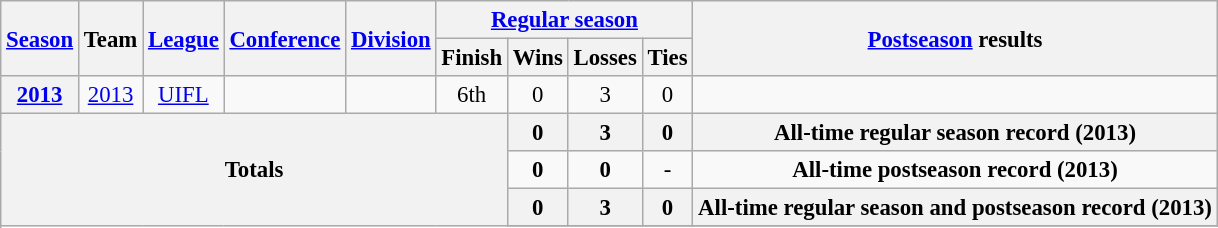<table class="wikitable" style="font-size: 95%;">
<tr>
<th rowspan="2"><a href='#'>Season</a></th>
<th rowspan="2">Team</th>
<th rowspan="2"><a href='#'>League</a></th>
<th rowspan="2"><a href='#'>Conference</a></th>
<th rowspan="2"><a href='#'>Division</a></th>
<th colspan="4"><a href='#'>Regular season</a></th>
<th rowspan="2"><a href='#'>Postseason</a> results</th>
</tr>
<tr>
<th>Finish</th>
<th>Wins</th>
<th>Losses</th>
<th>Ties</th>
</tr>
<tr background:#fcc;">
<th style="text-align:center;"><a href='#'>2013</a></th>
<td style="text-align:center;"><a href='#'>2013</a></td>
<td style="text-align:center;"><a href='#'>UIFL</a></td>
<td style="text-align:center;"></td>
<td style="text-align:center;"></td>
<td style="text-align:center;">6th</td>
<td style="text-align:center;">0</td>
<td style="text-align:center;">3</td>
<td style="text-align:center;">0</td>
<td></td>
</tr>
<tr>
<th style="text-align:center;" rowspan="5" colspan="6">Totals</th>
<th style="text-align:center;"><strong>0</strong></th>
<th style="text-align:center;"><strong>3</strong></th>
<th style="text-align:center;"><strong>0</strong></th>
<th style="text-align:center;" colspan="3"><strong>All-time regular season record (2013)</strong></th>
</tr>
<tr style="text-align:center;">
<td><strong>0</strong></td>
<td><strong>0</strong></td>
<td>-</td>
<td colspan="3"><strong>All-time postseason record (2013)</strong></td>
</tr>
<tr>
<th style="text-align:center;"><strong>0</strong></th>
<th style="text-align:center;"><strong>3</strong></th>
<th style="text-align:center;"><strong>0</strong></th>
<th style="text-align:center;" colspan="3"><strong>All-time regular season and postseason record (2013)</strong></th>
</tr>
<tr>
</tr>
</table>
